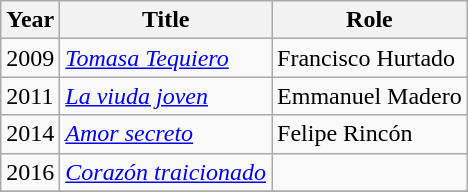<table class="wikitable sortable">
<tr>
<th>Year</th>
<th>Title</th>
<th>Role</th>
</tr>
<tr>
<td>2009</td>
<td><em><a href='#'>Tomasa Tequiero</a></em></td>
<td>Francisco Hurtado</td>
</tr>
<tr>
<td>2011</td>
<td><em><a href='#'>La viuda joven</a></em></td>
<td>Emmanuel Madero</td>
</tr>
<tr>
<td>2014</td>
<td><em><a href='#'>Amor secreto</a></em></td>
<td>Felipe Rincón</td>
</tr>
<tr>
<td>2016</td>
<td><em><a href='#'>Corazón traicionado</a></em></td>
<td></td>
</tr>
<tr>
</tr>
</table>
